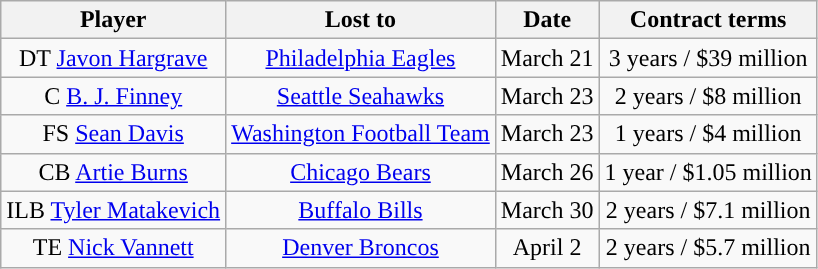<table class="wikitable" style="text-align:center">
<tr>
<th>Player</th>
<th>Lost to</th>
<th>Date</th>
<th>Contract terms</th>
</tr>
<tr>
<td>DT <a href='#'>Javon Hargrave</a></td>
<td><a href='#'>Philadelphia Eagles</a></td>
<td>March 21</td>
<td>3 years / $39 million</td>
</tr>
<tr>
<td>C <a href='#'>B. J. Finney</a></td>
<td><a href='#'>Seattle Seahawks</a></td>
<td>March 23</td>
<td>2 years / $8 million</td>
</tr>
<tr>
<td>FS <a href='#'>Sean Davis</a></td>
<td><a href='#'>Washington Football Team</a></td>
<td>March 23</td>
<td>1 years / $4 million</td>
</tr>
<tr>
<td>CB <a href='#'>Artie Burns</a></td>
<td><a href='#'>Chicago Bears</a></td>
<td>March 26</td>
<td>1 year / $1.05 million</td>
</tr>
<tr>
<td>ILB <a href='#'>Tyler Matakevich</a></td>
<td><a href='#'>Buffalo Bills</a></td>
<td>March 30</td>
<td>2 years / $7.1 million</td>
</tr>
<tr>
<td>TE <a href='#'>Nick Vannett</a></td>
<td><a href='#'>Denver Broncos</a></td>
<td>April 2</td>
<td>2 years / $5.7 million</td>
</tr>
</table>
